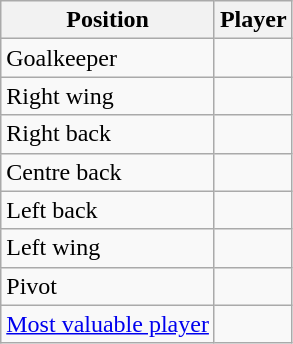<table class="wikitable">
<tr>
<th>Position</th>
<th>Player</th>
</tr>
<tr>
<td>Goalkeeper</td>
<td></td>
</tr>
<tr>
<td>Right wing</td>
<td></td>
</tr>
<tr>
<td>Right back</td>
<td></td>
</tr>
<tr>
<td>Centre back</td>
<td></td>
</tr>
<tr>
<td>Left back</td>
<td></td>
</tr>
<tr>
<td>Left wing</td>
<td></td>
</tr>
<tr>
<td>Pivot</td>
<td></td>
</tr>
<tr>
<td><a href='#'>Most valuable player</a></td>
<td></td>
</tr>
</table>
